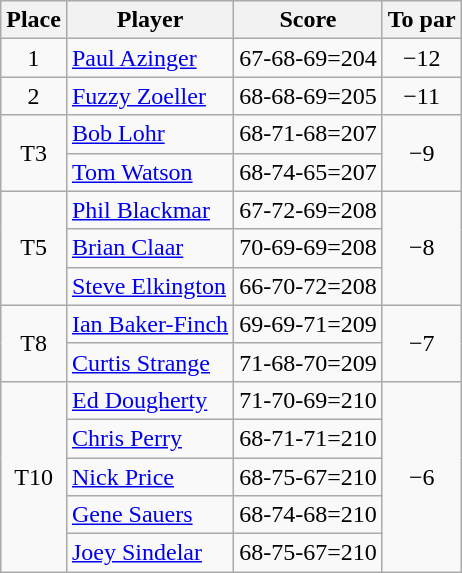<table class="wikitable">
<tr>
<th>Place</th>
<th>Player</th>
<th>Score</th>
<th>To par</th>
</tr>
<tr>
<td align=center>1</td>
<td> <a href='#'>Paul Azinger</a></td>
<td align=center>67-68-69=204</td>
<td align=center>−12</td>
</tr>
<tr>
<td align=center>2</td>
<td> <a href='#'>Fuzzy Zoeller</a></td>
<td align=center>68-68-69=205</td>
<td align=center>−11</td>
</tr>
<tr>
<td rowspan=2 align=center>T3</td>
<td> <a href='#'>Bob Lohr</a></td>
<td align=center>68-71-68=207</td>
<td rowspan=2 align=center>−9</td>
</tr>
<tr>
<td> <a href='#'>Tom Watson</a></td>
<td align=center>68-74-65=207</td>
</tr>
<tr>
<td rowspan=3 align=center>T5</td>
<td> <a href='#'>Phil Blackmar</a></td>
<td align=center>67-72-69=208</td>
<td rowspan=3 align=center>−8</td>
</tr>
<tr>
<td> <a href='#'>Brian Claar</a></td>
<td align=center>70-69-69=208</td>
</tr>
<tr>
<td> <a href='#'>Steve Elkington</a></td>
<td align=center>66-70-72=208</td>
</tr>
<tr>
<td rowspan=2 align=center>T8</td>
<td> <a href='#'>Ian Baker-Finch</a></td>
<td align=center>69-69-71=209</td>
<td rowspan=2 align=center>−7</td>
</tr>
<tr>
<td> <a href='#'>Curtis Strange</a></td>
<td align=center>71-68-70=209</td>
</tr>
<tr>
<td rowspan=5 align=center>T10</td>
<td> <a href='#'>Ed Dougherty</a></td>
<td align=center>71-70-69=210</td>
<td rowspan=5 align=center>−6</td>
</tr>
<tr>
<td> <a href='#'>Chris Perry</a></td>
<td align=center>68-71-71=210</td>
</tr>
<tr>
<td> <a href='#'>Nick Price</a></td>
<td align=center>68-75-67=210</td>
</tr>
<tr>
<td> <a href='#'>Gene Sauers</a></td>
<td align=center>68-74-68=210</td>
</tr>
<tr>
<td> <a href='#'>Joey Sindelar</a></td>
<td align=center>68-75-67=210</td>
</tr>
</table>
